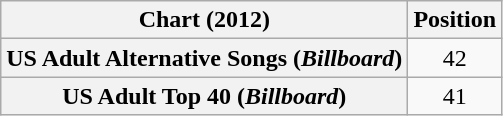<table class="wikitable sortable plainrowheaders" style="text-align:center">
<tr>
<th>Chart (2012)</th>
<th>Position</th>
</tr>
<tr>
<th scope="row">US Adult Alternative Songs (<em>Billboard</em>)</th>
<td>42</td>
</tr>
<tr>
<th scope="row">US Adult Top 40 (<em>Billboard</em>)</th>
<td>41</td>
</tr>
</table>
